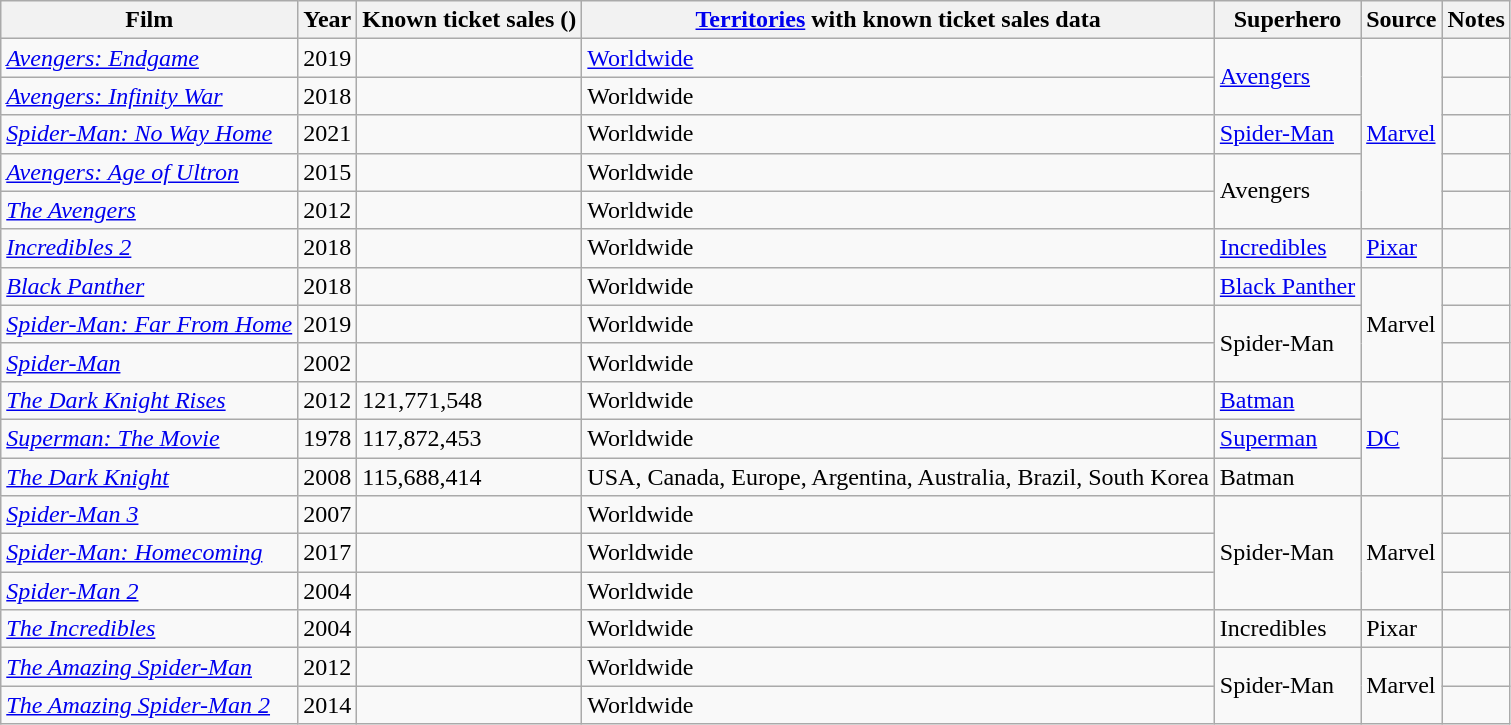<table class="wikitable sortable">
<tr>
<th>Film</th>
<th>Year</th>
<th>Known ticket sales ()</th>
<th><a href='#'>Territories</a> with known ticket sales data</th>
<th>Superhero</th>
<th>Source</th>
<th class="unsortable">Notes</th>
</tr>
<tr>
<td><em><a href='#'>Avengers: Endgame</a></em></td>
<td>2019</td>
<td></td>
<td><a href='#'>Worldwide</a></td>
<td rowspan=2><a href='#'>Avengers</a></td>
<td rowspan=5><a href='#'>Marvel</a></td>
<td></td>
</tr>
<tr>
<td><em><a href='#'>Avengers: Infinity War</a></em></td>
<td>2018</td>
<td></td>
<td>Worldwide</td>
<td></td>
</tr>
<tr>
<td><em><a href='#'>Spider-Man: No Way Home</a></em></td>
<td>2021</td>
<td></td>
<td>Worldwide</td>
<td rowspan=1><a href='#'>Spider-Man</a></td>
<td></td>
</tr>
<tr>
<td><em><a href='#'>Avengers: Age of Ultron</a></em></td>
<td>2015</td>
<td></td>
<td>Worldwide</td>
<td rowspan=2>Avengers</td>
<td></td>
</tr>
<tr>
<td><em><a href='#'>The Avengers</a></em></td>
<td>2012</td>
<td></td>
<td>Worldwide</td>
<td></td>
</tr>
<tr>
<td><em><a href='#'>Incredibles 2</a></em></td>
<td>2018</td>
<td></td>
<td>Worldwide</td>
<td><a href='#'>Incredibles</a></td>
<td><a href='#'>Pixar</a></td>
<td></td>
</tr>
<tr>
<td><em><a href='#'>Black Panther</a></em></td>
<td>2018</td>
<td></td>
<td>Worldwide</td>
<td><a href='#'>Black Panther</a></td>
<td rowspan=3>Marvel</td>
<td></td>
</tr>
<tr>
<td><em><a href='#'>Spider-Man: Far From Home</a></em></td>
<td>2019</td>
<td></td>
<td>Worldwide</td>
<td rowspan=2>Spider-Man</td>
<td></td>
</tr>
<tr>
<td><em><a href='#'>Spider-Man</a></em></td>
<td>2002</td>
<td></td>
<td>Worldwide</td>
<td></td>
</tr>
<tr>
<td><em><a href='#'>The Dark Knight Rises</a></em></td>
<td>2012</td>
<td>121,771,548</td>
<td>Worldwide</td>
<td><a href='#'>Batman</a></td>
<td rowspan=3><a href='#'>DC</a></td>
<td></td>
</tr>
<tr>
<td><em><a href='#'>Superman: The Movie</a></em></td>
<td>1978</td>
<td>117,872,453</td>
<td>Worldwide</td>
<td><a href='#'>Superman</a></td>
<td></td>
</tr>
<tr>
<td><em><a href='#'>The Dark Knight</a></em></td>
<td>2008</td>
<td>115,688,414</td>
<td>USA, Canada, Europe, Argentina, Australia, Brazil, South Korea</td>
<td>Batman</td>
<td></td>
</tr>
<tr>
<td><em><a href='#'>Spider-Man 3</a></em></td>
<td>2007</td>
<td></td>
<td>Worldwide</td>
<td rowspan=3>Spider-Man</td>
<td rowspan=3>Marvel</td>
<td></td>
</tr>
<tr>
<td><em><a href='#'>Spider-Man: Homecoming</a></em></td>
<td>2017</td>
<td></td>
<td>Worldwide</td>
<td></td>
</tr>
<tr>
<td><em><a href='#'>Spider-Man 2</a></em></td>
<td>2004</td>
<td></td>
<td>Worldwide</td>
<td></td>
</tr>
<tr>
<td><em><a href='#'>The Incredibles</a></em></td>
<td>2004</td>
<td></td>
<td>Worldwide</td>
<td>Incredibles</td>
<td>Pixar</td>
<td></td>
</tr>
<tr>
<td><em><a href='#'>The Amazing Spider-Man</a></em></td>
<td>2012</td>
<td></td>
<td>Worldwide</td>
<td rowspan=2>Spider-Man</td>
<td rowspan=2>Marvel</td>
<td></td>
</tr>
<tr>
<td><em><a href='#'>The Amazing Spider-Man 2</a></em></td>
<td>2014</td>
<td></td>
<td>Worldwide</td>
<td></td>
</tr>
</table>
